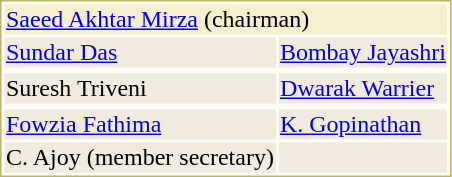<table style="border: 1px solid #BEB168;background-color:#FDFCF6;">
<tr>
<td colspan="2" style="background-color:#F5EFD0;"> <a href='#'>Saeed Akhtar Mirza</a> (chairman)</td>
</tr>
<tr style="background-color:#F0EADF;">
<td> <a href='#'>Sundar Das</a></td>
<td> <a href='#'>Bombay Jayashri</a></td>
</tr>
<tr style="vertical-align:top;">
</tr>
<tr style="background-color:#F0EADF;">
<td> Suresh Triveni</td>
<td> <a href='#'>Dwarak Warrier</a></td>
</tr>
<tr style="vertical-align:top;">
</tr>
<tr style="background-color:#F0EADF;">
<td> <a href='#'>Fowzia Fathima</a></td>
<td> <a href='#'>K. Gopinathan</a></td>
</tr>
<tr style="background-color:#F0EADF;">
<td> C. Ajoy (member secretary)</td>
<td></td>
</tr>
</table>
